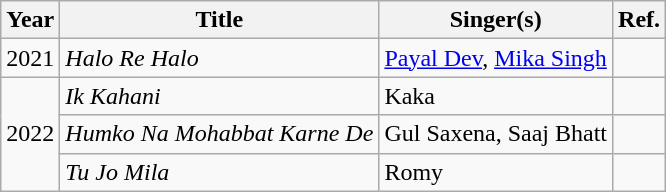<table class="wikitable sortable" style="text-align:left;">
<tr>
<th>Year</th>
<th>Title</th>
<th>Singer(s)</th>
<th class="unsortable">Ref.</th>
</tr>
<tr>
<td>2021</td>
<td><em>Halo Re Halo </em></td>
<td><a href='#'>Payal Dev</a>, <a href='#'>Mika Singh</a></td>
<td></td>
</tr>
<tr>
<td rowspan="3">2022</td>
<td><em>Ik Kahani</em></td>
<td>Kaka</td>
<td></td>
</tr>
<tr>
<td><em>Humko Na Mohabbat Karne De</em></td>
<td>Gul Saxena, Saaj Bhatt</td>
<td></td>
</tr>
<tr>
<td><em>Tu Jo Mila</em></td>
<td>Romy</td>
<td></td>
</tr>
</table>
